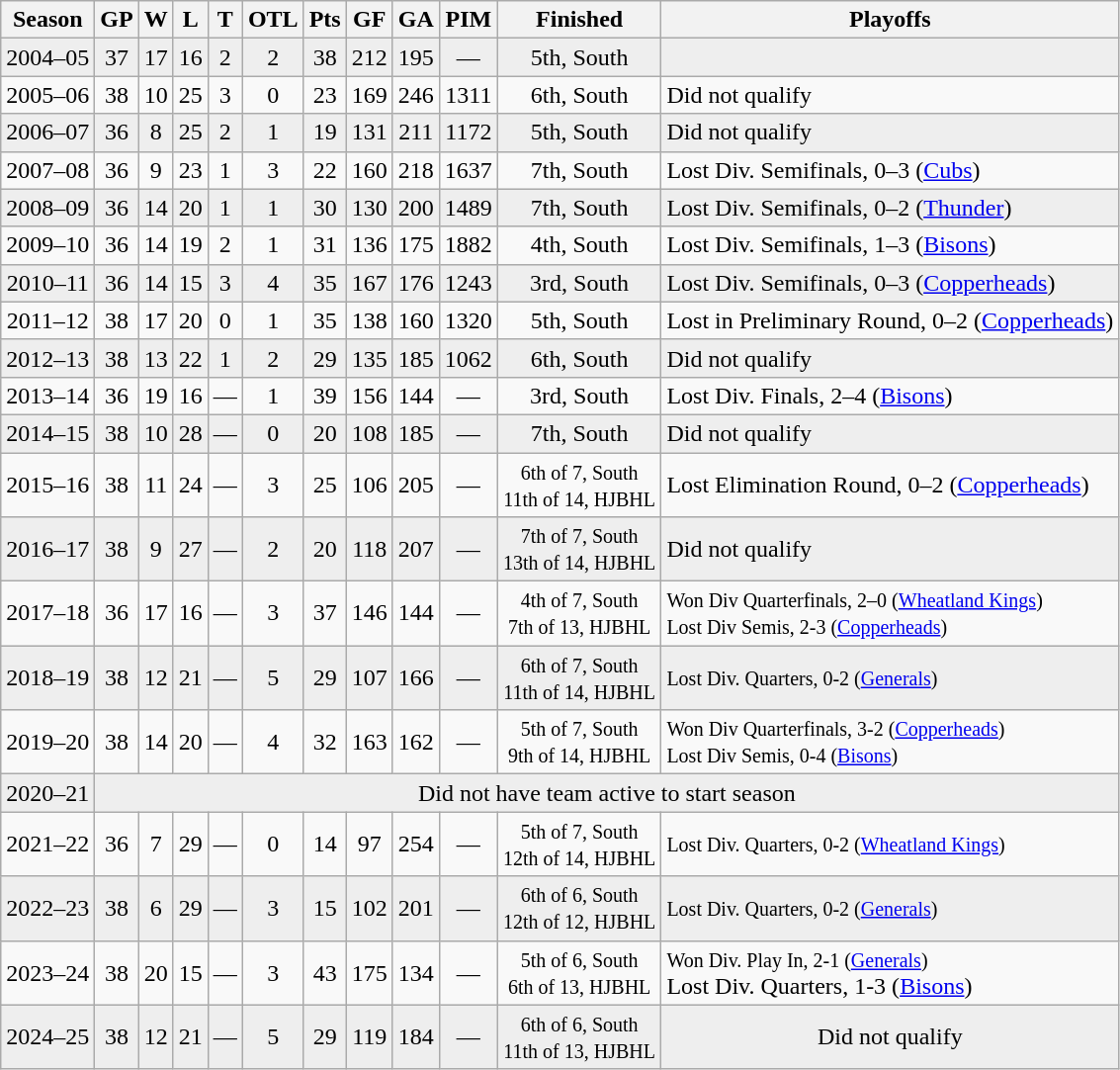<table class="wikitable" style="text-align:center">
<tr>
<th>Season</th>
<th>GP</th>
<th>W</th>
<th>L</th>
<th>T</th>
<th>OTL</th>
<th>Pts</th>
<th>GF</th>
<th>GA</th>
<th>PIM</th>
<th>Finished</th>
<th>Playoffs</th>
</tr>
<tr bgcolor="#eeeeee">
<td>2004–05</td>
<td>37</td>
<td>17</td>
<td>16</td>
<td>2</td>
<td>2</td>
<td>38</td>
<td>212</td>
<td>195</td>
<td>—</td>
<td>5th, South</td>
<td align=left></td>
</tr>
<tr>
<td>2005–06</td>
<td>38</td>
<td>10</td>
<td>25</td>
<td>3</td>
<td>0</td>
<td>23</td>
<td>169</td>
<td>246</td>
<td>1311</td>
<td>6th, South</td>
<td align=left>Did not qualify</td>
</tr>
<tr bgcolor="#eeeeee">
<td>2006–07</td>
<td>36</td>
<td>8</td>
<td>25</td>
<td>2</td>
<td>1</td>
<td>19</td>
<td>131</td>
<td>211</td>
<td>1172</td>
<td>5th, South</td>
<td align=left>Did not qualify</td>
</tr>
<tr>
<td>2007–08</td>
<td>36</td>
<td>9</td>
<td>23</td>
<td>1</td>
<td>3</td>
<td>22</td>
<td>160</td>
<td>218</td>
<td>1637</td>
<td>7th, South</td>
<td align=left>Lost Div. Semifinals, 0–3 (<a href='#'>Cubs</a>)</td>
</tr>
<tr bgcolor="#eeeeee">
<td>2008–09</td>
<td>36</td>
<td>14</td>
<td>20</td>
<td>1</td>
<td>1</td>
<td>30</td>
<td>130</td>
<td>200</td>
<td>1489</td>
<td>7th, South</td>
<td align=left>Lost Div. Semifinals, 0–2 (<a href='#'>Thunder</a>)</td>
</tr>
<tr>
<td>2009–10</td>
<td>36</td>
<td>14</td>
<td>19</td>
<td>2</td>
<td>1</td>
<td>31</td>
<td>136</td>
<td>175</td>
<td>1882</td>
<td>4th, South</td>
<td align=left>Lost Div. Semifinals, 1–3 (<a href='#'>Bisons</a>)</td>
</tr>
<tr bgcolor="#eeeeee">
<td>2010–11</td>
<td>36</td>
<td>14</td>
<td>15</td>
<td>3</td>
<td>4</td>
<td>35</td>
<td>167</td>
<td>176</td>
<td>1243</td>
<td>3rd, South</td>
<td align=left>Lost Div. Semifinals, 0–3 (<a href='#'>Copperheads</a>)</td>
</tr>
<tr>
<td>2011–12</td>
<td>38</td>
<td>17</td>
<td>20</td>
<td>0</td>
<td>1</td>
<td>35</td>
<td>138</td>
<td>160</td>
<td>1320</td>
<td>5th, South</td>
<td align=left>Lost in Preliminary Round, 0–2 (<a href='#'>Copperheads</a>)</td>
</tr>
<tr bgcolor="#eeeeee">
<td>2012–13</td>
<td>38</td>
<td>13</td>
<td>22</td>
<td>1</td>
<td>2</td>
<td>29</td>
<td>135</td>
<td>185</td>
<td>1062</td>
<td>6th, South</td>
<td align=left>Did not qualify</td>
</tr>
<tr>
<td>2013–14</td>
<td>36</td>
<td>19</td>
<td>16</td>
<td>—</td>
<td>1</td>
<td>39</td>
<td>156</td>
<td>144</td>
<td>—</td>
<td>3rd, South</td>
<td align=left>Lost Div. Finals, 2–4 (<a href='#'>Bisons</a>)</td>
</tr>
<tr bgcolor="#eeeeee">
<td>2014–15</td>
<td>38</td>
<td>10</td>
<td>28</td>
<td>—</td>
<td>0</td>
<td>20</td>
<td>108</td>
<td>185</td>
<td>—</td>
<td>7th, South</td>
<td align=left>Did not qualify</td>
</tr>
<tr>
<td>2015–16</td>
<td>38</td>
<td>11</td>
<td>24</td>
<td>—</td>
<td>3</td>
<td>25</td>
<td>106</td>
<td>205</td>
<td>—</td>
<td><small>6th of 7, South<br>11th of 14, HJBHL</small></td>
<td align=left>Lost Elimination Round, 0–2 (<a href='#'>Copperheads</a>)</td>
</tr>
<tr bgcolor="#eeeeee">
<td>2016–17</td>
<td>38</td>
<td>9</td>
<td>27</td>
<td>—</td>
<td>2</td>
<td>20</td>
<td>118</td>
<td>207</td>
<td>—</td>
<td><small>7th of 7, South<br>13th of 14, HJBHL</small></td>
<td align=left>Did not qualify</td>
</tr>
<tr>
<td>2017–18</td>
<td>36</td>
<td>17</td>
<td>16</td>
<td>—</td>
<td>3</td>
<td>37</td>
<td>146</td>
<td>144</td>
<td>—</td>
<td><small>4th of 7, South<br>7th of 13, HJBHL</small></td>
<td align=left><small>Won Div Quarterfinals, 2–0 (<a href='#'>Wheatland Kings</a>)<br>Lost Div Semis, 2-3 (<a href='#'>Copperheads</a>)</small></td>
</tr>
<tr bgcolor="#eeeeee">
<td>2018–19</td>
<td>38</td>
<td>12</td>
<td>21</td>
<td>—</td>
<td>5</td>
<td>29</td>
<td>107</td>
<td>166</td>
<td>—</td>
<td><small>6th of 7, South<br>11th of 14, HJBHL</small></td>
<td align=left><small>Lost Div. Quarters, 0-2 (<a href='#'>Generals</a>)</small></td>
</tr>
<tr>
<td>2019–20</td>
<td>38</td>
<td>14</td>
<td>20</td>
<td>—</td>
<td>4</td>
<td>32</td>
<td>163</td>
<td>162</td>
<td>—</td>
<td><small>5th of 7, South<br>9th of 14, HJBHL</small></td>
<td align=left><small>Won Div Quarterfinals, 3-2 (<a href='#'>Copperheads</a>)<br>Lost Div Semis, 0-4 (<a href='#'>Bisons</a>)</small></td>
</tr>
<tr bgcolor="#eeeeee">
<td>2020–21</td>
<td colspan="11">Did not have team active to start season</td>
</tr>
<tr>
<td>2021–22</td>
<td>36</td>
<td>7</td>
<td>29</td>
<td>—</td>
<td>0</td>
<td>14</td>
<td>97</td>
<td>254</td>
<td>—</td>
<td><small>5th of 7, South<br>12th of 14, HJBHL</small></td>
<td align=left><small>Lost Div. Quarters, 0-2 (<a href='#'>Wheatland Kings</a>) </small></td>
</tr>
<tr bgcolor="#eeeeee">
<td>2022–23</td>
<td>38</td>
<td>6</td>
<td>29</td>
<td>—</td>
<td>3</td>
<td>15</td>
<td>102</td>
<td>201</td>
<td>—</td>
<td><small>6th of 6, South<br>12th of 12, HJBHL</small></td>
<td align=left><small>Lost Div. Quarters, 0-2 (<a href='#'>Generals</a>) </small></td>
</tr>
<tr>
<td>2023–24</td>
<td>38</td>
<td>20</td>
<td>15</td>
<td>—</td>
<td>3</td>
<td>43</td>
<td>175</td>
<td>134</td>
<td>—</td>
<td><small>5th of 6, South<br>6th of 13, HJBHL</small></td>
<td align=left><small>Won Div. Play In, 2-1 (<a href='#'>Generals</a>) </small><br>Lost Div. Quarters, 1-3 (<a href='#'>Bisons</a>)</td>
</tr>
<tr bgcolor="#eeeeee">
<td>2024–25</td>
<td>38</td>
<td>12</td>
<td>21</td>
<td>—</td>
<td>5</td>
<td>29</td>
<td>119</td>
<td>184</td>
<td>—</td>
<td><small>6th of 6, South<br>11th of 13, HJBHL</small></td>
<td align=center>Did not qualify</td>
</tr>
</table>
